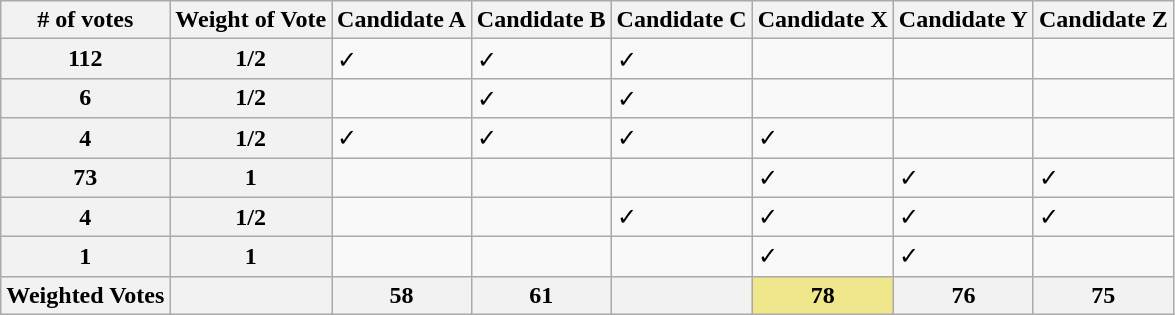<table class="wikitable">
<tr>
<th># of votes</th>
<th>Weight of Vote</th>
<th>Candidate A</th>
<th>Candidate B</th>
<th>Candidate C</th>
<th>Candidate X</th>
<th>Candidate Y</th>
<th>Candidate Z</th>
</tr>
<tr>
<th>112</th>
<th>1/2</th>
<td>✓</td>
<td>✓</td>
<td>✓</td>
<td></td>
<td></td>
<td></td>
</tr>
<tr>
<th>6</th>
<th>1/2</th>
<td></td>
<td>✓</td>
<td>✓</td>
<td></td>
<td></td>
<td></td>
</tr>
<tr>
<th>4</th>
<th>1/2</th>
<td>✓</td>
<td>✓</td>
<td>✓</td>
<td>✓</td>
<td></td>
<td></td>
</tr>
<tr>
<th>73</th>
<th>1</th>
<td></td>
<td></td>
<td></td>
<td>✓</td>
<td>✓</td>
<td>✓</td>
</tr>
<tr>
<th>4</th>
<th>1/2</th>
<td></td>
<td></td>
<td>✓</td>
<td>✓</td>
<td>✓</td>
<td>✓</td>
</tr>
<tr>
<th>1</th>
<th>1</th>
<td></td>
<td></td>
<td></td>
<td>✓</td>
<td>✓</td>
<td></td>
</tr>
<tr>
<th>Weighted Votes</th>
<th></th>
<th>58</th>
<th>61</th>
<th></th>
<th style="background:khaki;">78</th>
<th>76</th>
<th>75</th>
</tr>
</table>
